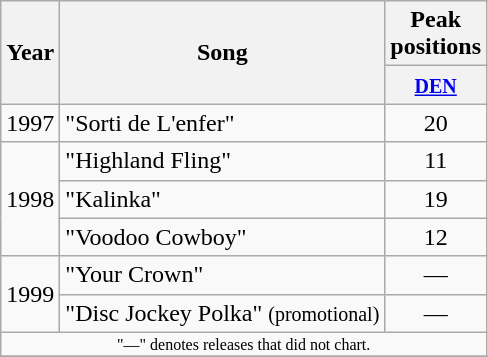<table class="wikitable">
<tr>
<th rowspan="2">Year</th>
<th rowspan="2">Song</th>
<th>Peak<br>positions</th>
</tr>
<tr>
<th width=40><small><a href='#'>DEN</a></small></th>
</tr>
<tr>
<td rowspan="1">1997</td>
<td>"Sorti de L'enfer"</td>
<td align="center">20</td>
</tr>
<tr>
<td rowspan="3">1998</td>
<td>"Highland Fling"</td>
<td align="center">11</td>
</tr>
<tr>
<td>"Kalinka"</td>
<td align="center">19</td>
</tr>
<tr>
<td>"Voodoo Cowboy"</td>
<td align="center">12</td>
</tr>
<tr>
<td rowspan="2">1999</td>
<td>"Your Crown"</td>
<td align="center">—</td>
</tr>
<tr>
<td>"Disc Jockey Polka" <small>(promotional)</small></td>
<td align="center">—</td>
</tr>
<tr>
<td align="center" colspan="21" style="font-size: 8pt">"—" denotes releases that did not chart.</td>
</tr>
<tr>
</tr>
</table>
